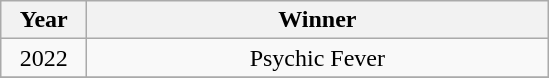<table class="wikitable" style="text-align: center">
<tr>
<th width="50">Year</th>
<th width="300">Winner</th>
</tr>
<tr>
<td>2022</td>
<td>Psychic Fever</td>
</tr>
<tr>
</tr>
</table>
